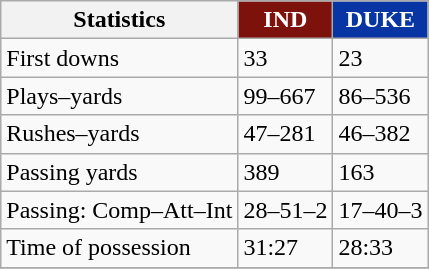<table class="wikitable">
<tr>
<th>Statistics</th>
<th style="background:#7d110c; color:#ffffff">IND</th>
<th style="background:#0736a4; color:#ffffff">DUKE</th>
</tr>
<tr>
<td>First downs</td>
<td>33</td>
<td>23</td>
</tr>
<tr>
<td>Plays–yards</td>
<td>99–667</td>
<td>86–536</td>
</tr>
<tr>
<td>Rushes–yards</td>
<td>47–281</td>
<td>46–382</td>
</tr>
<tr>
<td>Passing yards</td>
<td>389</td>
<td>163</td>
</tr>
<tr>
<td>Passing: Comp–Att–Int</td>
<td>28–51–2</td>
<td>17–40–3</td>
</tr>
<tr>
<td>Time of possession</td>
<td>31:27</td>
<td>28:33</td>
</tr>
<tr>
</tr>
</table>
